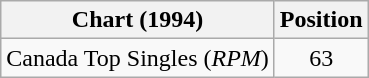<table class="wikitable plainrowheaders">
<tr>
<th>Chart (1994)</th>
<th>Position</th>
</tr>
<tr>
<td>Canada Top Singles (<em>RPM</em>)</td>
<td align="center">63</td>
</tr>
</table>
